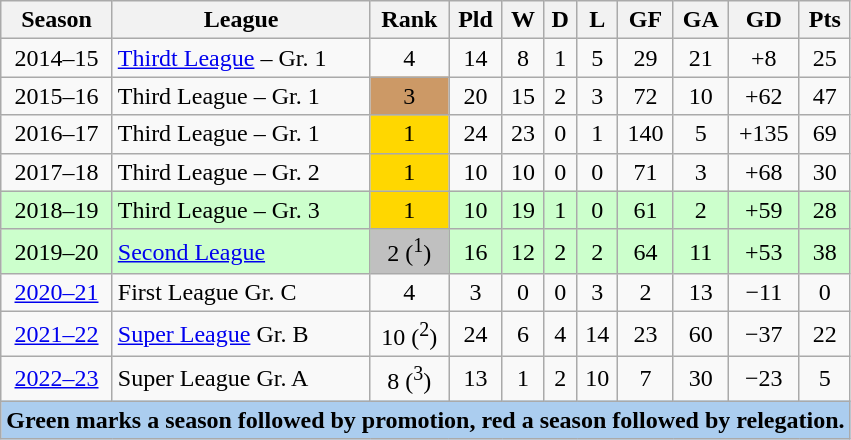<table class="wikitable">
<tr>
<th>Season</th>
<th>League</th>
<th>Rank</th>
<th>Pld</th>
<th>W</th>
<th>D</th>
<th>L</th>
<th>GF</th>
<th>GA</th>
<th>GD</th>
<th>Pts</th>
</tr>
<tr align=center>
<td>2014–15</td>
<td align=left><a href='#'>Thirdt League</a> – Gr. 1</td>
<td>4</td>
<td>14</td>
<td>8</td>
<td>1</td>
<td>5</td>
<td>29</td>
<td>21</td>
<td>+8</td>
<td>25</td>
</tr>
<tr align=center>
<td>2015–16</td>
<td align=left>Third League –  Gr. 1</td>
<td bgcolor=cc9966>3</td>
<td>20</td>
<td>15</td>
<td>2</td>
<td>3</td>
<td>72</td>
<td>10</td>
<td>+62</td>
<td>47</td>
</tr>
<tr align=center>
<td>2016–17</td>
<td align=left>Third League –  Gr. 1</td>
<td bgcolor=gold>1</td>
<td>24</td>
<td>23</td>
<td>0</td>
<td>1</td>
<td>140</td>
<td>5</td>
<td>+135</td>
<td>69</td>
</tr>
<tr align=center>
<td>2017–18</td>
<td align=left>Third League –  Gr. 2</td>
<td bgcolor=gold>1</td>
<td>10</td>
<td>10</td>
<td>0</td>
<td>0</td>
<td>71</td>
<td>3</td>
<td>+68</td>
<td>30</td>
</tr>
<tr align=center bgcolor=#ccffcc>
<td>2018–19</td>
<td align=left>Third League –  Gr. 3</td>
<td bgcolor=gold>1</td>
<td>10</td>
<td>19</td>
<td>1</td>
<td>0</td>
<td>61</td>
<td>2</td>
<td>+59</td>
<td>28</td>
</tr>
<tr align=center bgcolor=#ccffcc>
<td>2019–20</td>
<td align=left><a href='#'>Second League</a></td>
<td bgcolor=silver>2 (<sup>1</sup>)</td>
<td>16</td>
<td>12</td>
<td>2</td>
<td>2</td>
<td>64</td>
<td>11</td>
<td>+53</td>
<td>38</td>
</tr>
<tr align=center>
<td><a href='#'>2020–21</a></td>
<td align=left>First League Gr. C</td>
<td>4</td>
<td>3</td>
<td>0</td>
<td>0</td>
<td>3</td>
<td>2</td>
<td>13</td>
<td>−11</td>
<td>0</td>
</tr>
<tr align=center>
<td><a href='#'>2021–22</a></td>
<td align=left><a href='#'>Super League</a> Gr. B</td>
<td>10 (<sup>2</sup>)</td>
<td>24</td>
<td>6</td>
<td>4</td>
<td>14</td>
<td>23</td>
<td>60</td>
<td>−37</td>
<td>22</td>
</tr>
<tr align=center>
<td><a href='#'>2022–23</a></td>
<td align=left>Super League Gr. A</td>
<td>8 (<sup>3</sup>)</td>
<td>13</td>
<td>1</td>
<td>2</td>
<td>10</td>
<td>7</td>
<td>30</td>
<td>−23</td>
<td>5</td>
</tr>
<tr bgcolor=#abcdef>
<td colspan=11 align=center><strong>Green marks a season followed by promotion, red a season followed by relegation.</strong></td>
</tr>
</table>
